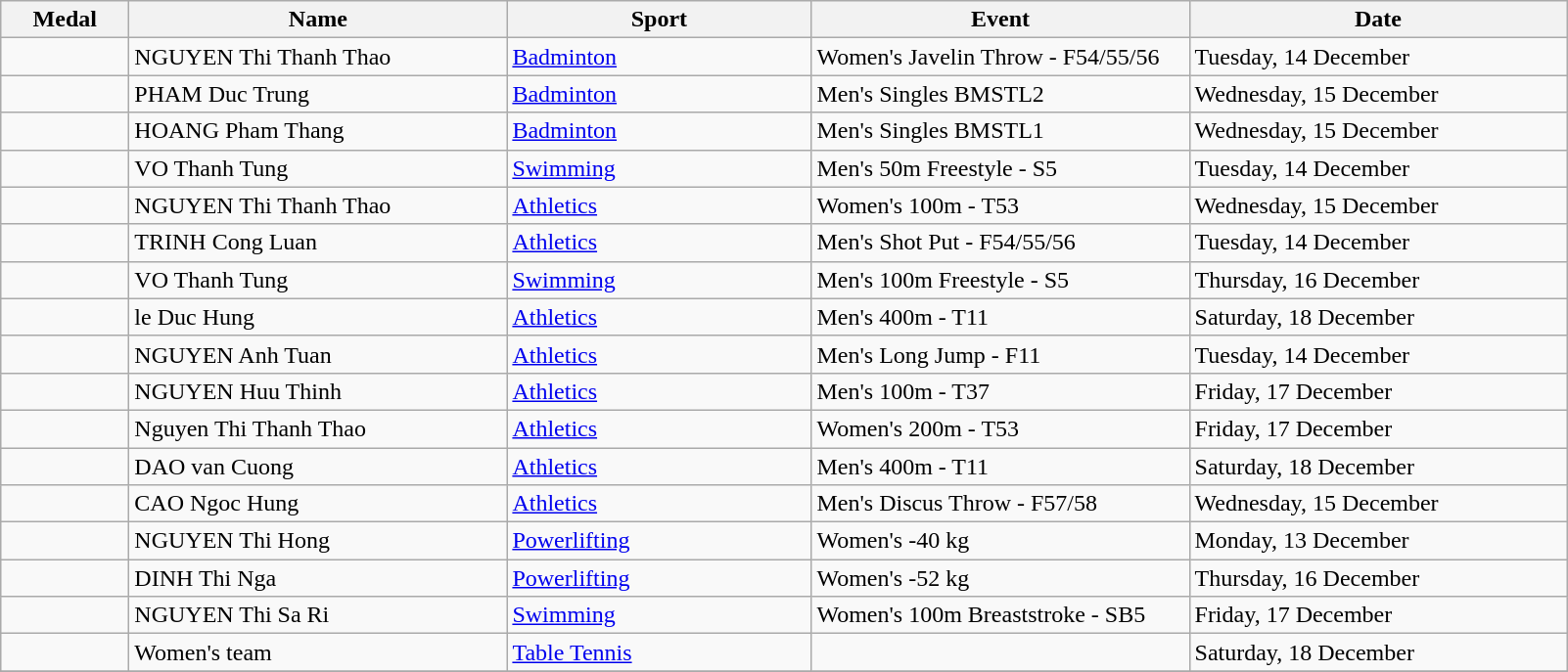<table class="wikitable" style="font-size:100%">
<tr>
<th width="80">Medal</th>
<th width="250">Name</th>
<th width="200">Sport</th>
<th width="250">Event</th>
<th width="250">Date</th>
</tr>
<tr>
<td></td>
<td>NGUYEN Thi Thanh Thao</td>
<td><a href='#'>Badminton</a></td>
<td>Women's Javelin Throw - F54/55/56</td>
<td>Tuesday, 14 December</td>
</tr>
<tr>
<td></td>
<td>PHAM Duc Trung</td>
<td><a href='#'>Badminton</a></td>
<td>Men's Singles BMSTL2</td>
<td>Wednesday, 15 December</td>
</tr>
<tr>
<td></td>
<td>HOANG Pham Thang</td>
<td><a href='#'>Badminton</a></td>
<td>Men's Singles BMSTL1</td>
<td>Wednesday, 15 December</td>
</tr>
<tr>
<td></td>
<td>VO Thanh Tung</td>
<td><a href='#'>Swimming</a></td>
<td>Men's 50m Freestyle - S5</td>
<td>Tuesday, 14 December</td>
</tr>
<tr>
<td></td>
<td>NGUYEN Thi Thanh Thao</td>
<td><a href='#'>Athletics</a></td>
<td>Women's 100m - T53</td>
<td>Wednesday, 15 December</td>
</tr>
<tr>
<td></td>
<td>TRINH Cong Luan</td>
<td><a href='#'>Athletics</a></td>
<td>Men's Shot Put - F54/55/56</td>
<td>Tuesday, 14 December</td>
</tr>
<tr>
<td></td>
<td>VO Thanh Tung</td>
<td><a href='#'>Swimming</a></td>
<td>Men's 100m Freestyle - S5</td>
<td>Thursday, 16 December</td>
</tr>
<tr>
<td></td>
<td>le Duc Hung</td>
<td><a href='#'>Athletics</a></td>
<td>Men's 400m - T11</td>
<td>Saturday, 18 December</td>
</tr>
<tr>
<td></td>
<td>NGUYEN Anh Tuan</td>
<td><a href='#'>Athletics</a></td>
<td>Men's Long Jump - F11</td>
<td>Tuesday, 14 December</td>
</tr>
<tr>
<td></td>
<td>NGUYEN Huu Thinh</td>
<td><a href='#'>Athletics</a></td>
<td>Men's 100m - T37</td>
<td>Friday, 17 December</td>
</tr>
<tr>
<td></td>
<td>Nguyen Thi Thanh Thao</td>
<td><a href='#'>Athletics</a></td>
<td>Women's 200m - T53</td>
<td>Friday, 17 December</td>
</tr>
<tr>
<td></td>
<td>DAO van Cuong</td>
<td><a href='#'>Athletics</a></td>
<td>Men's 400m - T11</td>
<td>Saturday, 18 December</td>
</tr>
<tr>
<td></td>
<td>CAO Ngoc Hung</td>
<td><a href='#'>Athletics</a></td>
<td>Men's Discus Throw - F57/58</td>
<td>Wednesday, 15 December</td>
</tr>
<tr>
<td></td>
<td>NGUYEN Thi Hong</td>
<td><a href='#'>Powerlifting</a></td>
<td>Women's -40 kg</td>
<td>Monday, 13 December</td>
</tr>
<tr>
<td></td>
<td>DINH Thi Nga</td>
<td><a href='#'>Powerlifting</a></td>
<td>Women's -52 kg</td>
<td>Thursday, 16 December</td>
</tr>
<tr>
<td></td>
<td>NGUYEN Thi Sa Ri</td>
<td><a href='#'>Swimming</a></td>
<td>Women's 100m Breaststroke - SB5</td>
<td>Friday, 17 December</td>
</tr>
<tr>
<td></td>
<td>Women's team</td>
<td><a href='#'>Table Tennis</a></td>
<td></td>
<td>Saturday, 18 December</td>
</tr>
<tr>
</tr>
</table>
